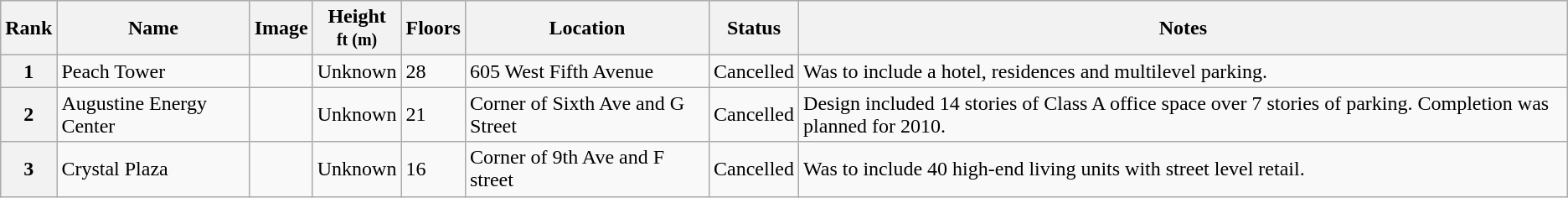<table class="wikitable sortable">
<tr>
<th>Rank</th>
<th>Name</th>
<th class="unsortable">Image</th>
<th>Height<br><small>ft (m)</small></th>
<th>Floors</th>
<th>Location</th>
<th>Status</th>
<th class="unsortable">Notes</th>
</tr>
<tr>
<th>1</th>
<td>Peach Tower</td>
<td></td>
<td>Unknown</td>
<td>28</td>
<td>605 West Fifth Avenue</td>
<td>Cancelled</td>
<td>Was to include a hotel, residences and multilevel parking.</td>
</tr>
<tr>
<th>2</th>
<td>Augustine Energy Center</td>
<td></td>
<td>Unknown</td>
<td>21</td>
<td>Corner of Sixth Ave and G Street</td>
<td>Cancelled</td>
<td>Design included 14 stories of Class A office space over 7 stories of parking. Completion was planned for 2010.</td>
</tr>
<tr>
<th>3</th>
<td>Crystal Plaza</td>
<td></td>
<td>Unknown</td>
<td>16</td>
<td>Corner of 9th Ave and F street</td>
<td>Cancelled</td>
<td>Was to include 40 high-end living units with street level retail.</td>
</tr>
</table>
